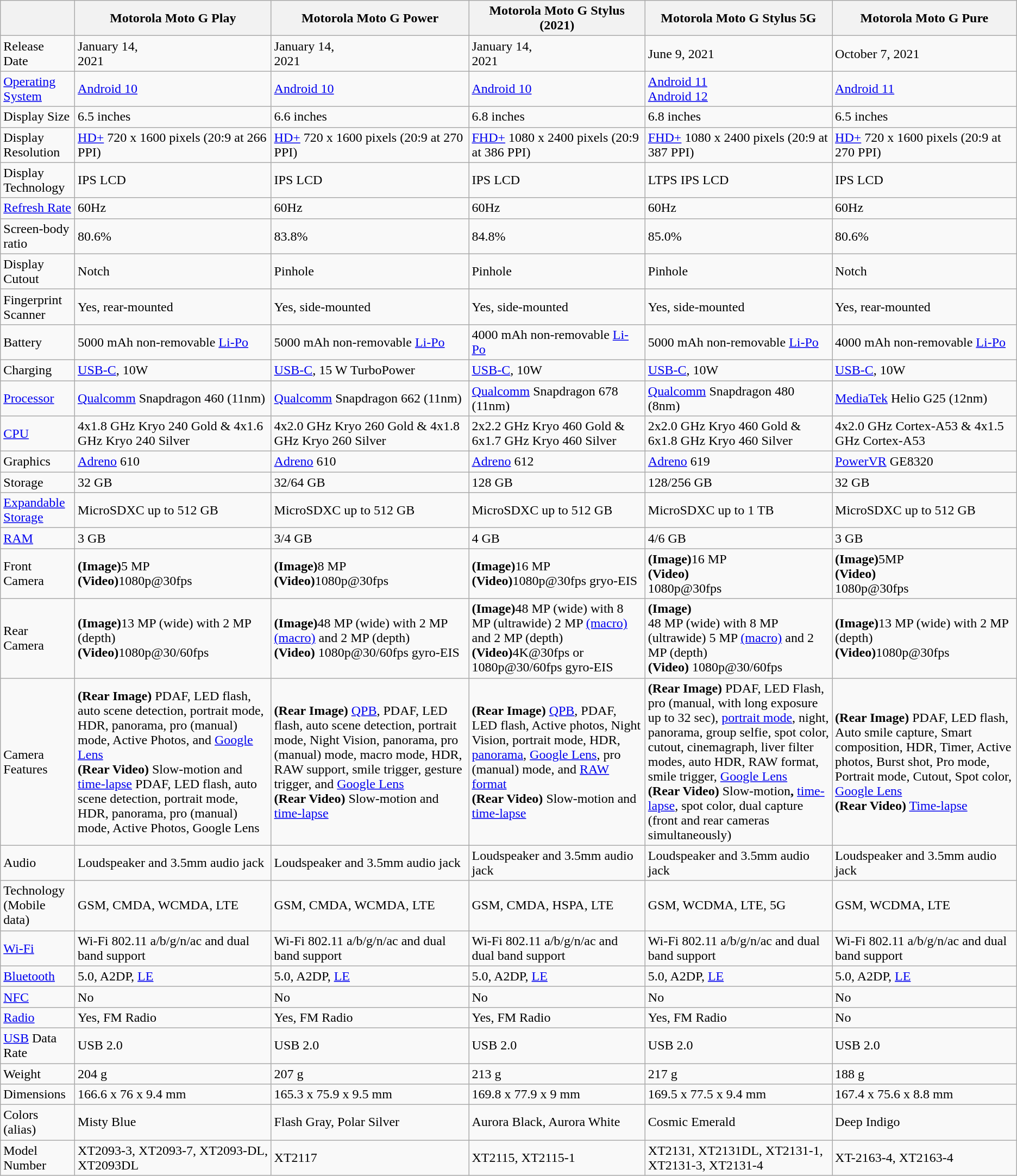<table class="wikitable">
<tr>
<th></th>
<th>Motorola Moto G Play</th>
<th>Motorola Moto G Power</th>
<th>Motorola Moto G Stylus (2021)</th>
<th>Motorola Moto G Stylus 5G</th>
<th>Motorola Moto G Pure</th>
</tr>
<tr>
<td>Release Date</td>
<td>January 14,<br>2021</td>
<td>January 14,<br>2021</td>
<td>January 14,<br>2021</td>
<td>June 9, 2021</td>
<td>October 7, 2021</td>
</tr>
<tr>
<td><a href='#'>Operating System</a></td>
<td><a href='#'>Android 10</a></td>
<td><a href='#'>Android 10</a></td>
<td><a href='#'>Android 10</a></td>
<td><a href='#'>Android 11</a><br><a href='#'>Android 12</a></td>
<td><a href='#'>Android 11</a></td>
</tr>
<tr>
<td>Display Size</td>
<td>6.5 inches</td>
<td>6.6 inches</td>
<td>6.8 inches</td>
<td>6.8 inches</td>
<td>6.5 inches</td>
</tr>
<tr>
<td>Display Resolution</td>
<td><a href='#'>HD+</a> 720 x 1600 pixels (20:9 at 266 PPI)</td>
<td><a href='#'>HD+</a> 720 x 1600 pixels (20:9 at 270 PPI)</td>
<td><a href='#'>FHD+</a> 1080 x 2400 pixels (20:9 at 386 PPI)</td>
<td><a href='#'>FHD+</a> 1080 x 2400 pixels (20:9 at 387 PPI)</td>
<td><a href='#'>HD+</a> 720 x 1600 pixels (20:9 at 270 PPI)</td>
</tr>
<tr>
<td>Display Technology</td>
<td>IPS LCD</td>
<td>IPS LCD</td>
<td>IPS LCD</td>
<td>LTPS IPS LCD</td>
<td>IPS LCD</td>
</tr>
<tr>
<td><a href='#'>Refresh Rate</a></td>
<td>60Hz</td>
<td>60Hz</td>
<td>60Hz</td>
<td>60Hz</td>
<td>60Hz</td>
</tr>
<tr>
<td>Screen-body ratio</td>
<td>80.6%</td>
<td>83.8%</td>
<td>84.8%</td>
<td>85.0%</td>
<td>80.6%</td>
</tr>
<tr>
<td>Display Cutout</td>
<td>Notch</td>
<td>Pinhole</td>
<td>Pinhole</td>
<td>Pinhole</td>
<td>Notch</td>
</tr>
<tr>
<td>Fingerprint Scanner</td>
<td>Yes, rear-mounted</td>
<td>Yes, side-mounted</td>
<td>Yes, side-mounted</td>
<td>Yes, side-mounted</td>
<td>Yes, rear-mounted</td>
</tr>
<tr>
<td>Battery</td>
<td>5000 mAh non-removable <a href='#'>Li-Po</a></td>
<td>5000 mAh non-removable <a href='#'>Li-Po</a></td>
<td>4000 mAh non-removable <a href='#'>Li-Po</a></td>
<td>5000 mAh non-removable <a href='#'>Li-Po</a></td>
<td>4000 mAh non-removable <a href='#'>Li-Po</a></td>
</tr>
<tr>
<td>Charging</td>
<td><a href='#'>USB-C</a>, 10W</td>
<td><a href='#'>USB-C</a>, 15 W TurboPower</td>
<td><a href='#'>USB-C</a>, 10W</td>
<td><a href='#'>USB-C</a>, 10W</td>
<td><a href='#'>USB-C</a>, 10W</td>
</tr>
<tr>
<td><a href='#'>Processor</a></td>
<td><a href='#'>Qualcomm</a> Snapdragon 460 (11nm)</td>
<td><a href='#'>Qualcomm</a> Snapdragon 662 (11nm)</td>
<td><a href='#'>Qualcomm</a> Snapdragon 678 (11nm)</td>
<td><a href='#'>Qualcomm</a> Snapdragon 480 (8nm)</td>
<td><a href='#'>MediaTek</a> Helio G25 (12nm)</td>
</tr>
<tr>
<td><a href='#'>CPU</a></td>
<td>4x1.8 GHz Kryo 240 Gold & 4x1.6 GHz Kryo 240 Silver</td>
<td>4x2.0 GHz Kryo 260 Gold & 4x1.8 GHz Kryo 260 Silver</td>
<td>2x2.2 GHz Kryo 460 Gold & 6x1.7 GHz Kryo 460 Silver</td>
<td>2x2.0 GHz Kryo 460 Gold & 6x1.8 GHz Kryo 460 Silver</td>
<td>4x2.0 GHz Cortex-A53 & 4x1.5 GHz Cortex-A53</td>
</tr>
<tr>
<td>Graphics</td>
<td><a href='#'>Adreno</a> 610</td>
<td><a href='#'>Adreno</a> 610</td>
<td><a href='#'>Adreno</a> 612</td>
<td><a href='#'>Adreno</a> 619</td>
<td><a href='#'>PowerVR</a> GE8320</td>
</tr>
<tr>
<td>Storage</td>
<td>32 GB</td>
<td>32/64 GB</td>
<td>128 GB</td>
<td>128/256 GB</td>
<td>32 GB</td>
</tr>
<tr>
<td><a href='#'>Expandable Storage</a></td>
<td>MicroSDXC up to 512 GB</td>
<td>MicroSDXC up to 512 GB</td>
<td>MicroSDXC up to 512 GB</td>
<td>MicroSDXC up to 1 TB</td>
<td>MicroSDXC up to 512 GB</td>
</tr>
<tr>
<td><a href='#'>RAM</a></td>
<td>3 GB</td>
<td>3/4 GB</td>
<td>4 GB</td>
<td>4/6 GB</td>
<td>3 GB</td>
</tr>
<tr>
<td>Front Camera</td>
<td><strong>(Image)</strong>5 MP<br><strong>(Video)</strong>1080p@30fps</td>
<td><strong>(Image)</strong>8 MP<br><strong>(Video)</strong>1080p@30fps</td>
<td><strong>(Image)</strong>16 MP<br><strong>(Video)</strong>1080p@30fps gryo-EIS</td>
<td><strong>(Image)</strong>16 MP<br><strong>(Video)</strong><br>1080p@30fps</td>
<td><strong>(Image)</strong>5MP<br><strong>(Video)</strong><br>1080p@30fps</td>
</tr>
<tr>
<td>Rear Camera</td>
<td><strong>(Image)</strong>13 MP (wide) with 2 MP (depth)<br><strong>(Video)</strong>1080p@30/60fps</td>
<td><strong>(Image)</strong>48 MP (wide) with 2 MP <a href='#'>(macro)</a> and 2 MP (depth)<br><strong>(Video)</strong> 1080p@30/60fps gyro-EIS</td>
<td><strong>(Image)</strong>48 MP (wide) with 8 MP (ultrawide) 2 MP <a href='#'>(macro)</a> and 2 MP (depth)<br><strong>(Video)</strong>4K@30fps or 1080p@30/60fps gyro-EIS</td>
<td><strong>(Image)</strong><br>48 MP (wide) with 8 MP (ultrawide) 5 MP <a href='#'>(macro)</a> and 2 MP (depth)<br><strong>(Video)</strong> 1080p@30/60fps</td>
<td><strong>(Image)</strong>13 MP (wide) with 2 MP (depth)<br><strong>(Video)</strong>1080p@30fps</td>
</tr>
<tr>
<td>Camera Features</td>
<td><strong>(Rear Image)</strong> PDAF, LED flash, auto scene detection, portrait mode, HDR, panorama, pro (manual) mode, Active Photos, and <a href='#'>Google Lens</a><br><strong>(Rear Video)</strong> Slow-motion and <a href='#'>time-lapse</a>
PDAF, LED flash, auto scene detection, portrait mode, HDR, panorama, pro (manual) mode, Active Photos, Google Lens</td>
<td><strong>(Rear Image)</strong> <a href='#'>QPB</a>, PDAF, LED flash, auto scene detection, portrait mode, Night Vision, panorama, pro (manual) mode, macro mode, HDR, RAW support, smile trigger, gesture trigger, and <a href='#'>Google Lens</a><br><strong>(Rear Video)</strong> Slow-motion and <a href='#'>time-lapse</a></td>
<td><strong>(Rear Image)</strong> <a href='#'>QPB</a>, PDAF, LED flash, Active photos, Night Vision, portrait mode, HDR, <a href='#'>panorama</a>, <a href='#'>Google Lens</a>, pro (manual) mode, and <a href='#'>RAW format</a><br><strong>(Rear Video)</strong> Slow-motion and <a href='#'>time-lapse</a></td>
<td><strong>(Rear Image)</strong> PDAF, LED Flash, pro (manual, with long exposure up to 32 sec), <a href='#'>portrait mode</a>, night, panorama, group selfie, spot color, cutout, cinemagraph, liver filter modes, auto HDR, RAW format, smile trigger, <a href='#'>Google Lens</a><br><strong>(Rear Video)</strong> Slow-motion<strong>,</strong> <a href='#'>time-lapse</a>, spot color, dual capture (front and rear cameras simultaneously)</td>
<td><strong>(Rear Image)</strong> PDAF, LED flash, Auto smile capture, Smart composition, HDR, Timer, Active photos, Burst shot, Pro mode, Portrait mode, Cutout, Spot color, <a href='#'>Google Lens</a><br><strong>(Rear Video)</strong> <a href='#'>Time-lapse</a></td>
</tr>
<tr>
<td>Audio</td>
<td>Loudspeaker and 3.5mm audio jack</td>
<td>Loudspeaker and 3.5mm audio jack</td>
<td>Loudspeaker and 3.5mm audio jack</td>
<td>Loudspeaker and 3.5mm audio jack</td>
<td>Loudspeaker and 3.5mm audio jack</td>
</tr>
<tr>
<td>Technology (Mobile data)</td>
<td>GSM, CMDA, WCMDA, LTE</td>
<td>GSM, CMDA, WCMDA, LTE</td>
<td>GSM, CMDA, HSPA, LTE</td>
<td>GSM, WCDMA, LTE, 5G</td>
<td>GSM, WCDMA, LTE</td>
</tr>
<tr>
<td><a href='#'>Wi-Fi</a></td>
<td>Wi-Fi 802.11 a/b/g/n/ac and dual band support</td>
<td>Wi-Fi 802.11 a/b/g/n/ac and dual band support</td>
<td>Wi-Fi 802.11 a/b/g/n/ac and dual band support</td>
<td>Wi-Fi 802.11 a/b/g/n/ac and dual band support</td>
<td>Wi-Fi 802.11 a/b/g/n/ac and dual band support</td>
</tr>
<tr>
<td><a href='#'>Bluetooth</a></td>
<td>5.0, A2DP, <a href='#'>LE</a></td>
<td>5.0, A2DP, <a href='#'>LE</a></td>
<td>5.0, A2DP, <a href='#'>LE</a></td>
<td>5.0, A2DP, <a href='#'>LE</a></td>
<td>5.0, A2DP, <a href='#'>LE</a></td>
</tr>
<tr>
<td><a href='#'>NFC</a></td>
<td>No</td>
<td>No</td>
<td>No</td>
<td>No</td>
<td>No</td>
</tr>
<tr>
<td><a href='#'>Radio</a></td>
<td>Yes, FM Radio</td>
<td>Yes, FM Radio</td>
<td>Yes, FM Radio</td>
<td>Yes, FM Radio</td>
<td>No</td>
</tr>
<tr>
<td><a href='#'>USB</a> Data Rate</td>
<td>USB 2.0</td>
<td>USB 2.0</td>
<td>USB 2.0</td>
<td>USB 2.0</td>
<td>USB 2.0</td>
</tr>
<tr>
<td>Weight</td>
<td>204 g</td>
<td>207 g</td>
<td>213 g</td>
<td>217 g</td>
<td>188 g</td>
</tr>
<tr>
<td>Dimensions</td>
<td>166.6 x 76 x 9.4 mm</td>
<td>165.3 x 75.9 x 9.5 mm</td>
<td>169.8 x 77.9 x 9 mm</td>
<td>169.5 x 77.5 x 9.4 mm</td>
<td>167.4 x 75.6 x 8.8 mm</td>
</tr>
<tr>
<td>Colors (alias)</td>
<td>Misty Blue</td>
<td>Flash Gray, Polar Silver</td>
<td>Aurora Black, Aurora White</td>
<td>Cosmic Emerald</td>
<td>Deep Indigo</td>
</tr>
<tr>
<td>Model Number</td>
<td>XT2093-3, XT2093-7, XT2093-DL, XT2093DL</td>
<td>XT2117</td>
<td>XT2115, XT2115-1</td>
<td>XT2131, XT2131DL, XT2131-1, XT2131-3, XT2131-4</td>
<td>XT-2163-4, XT2163-4</td>
</tr>
</table>
